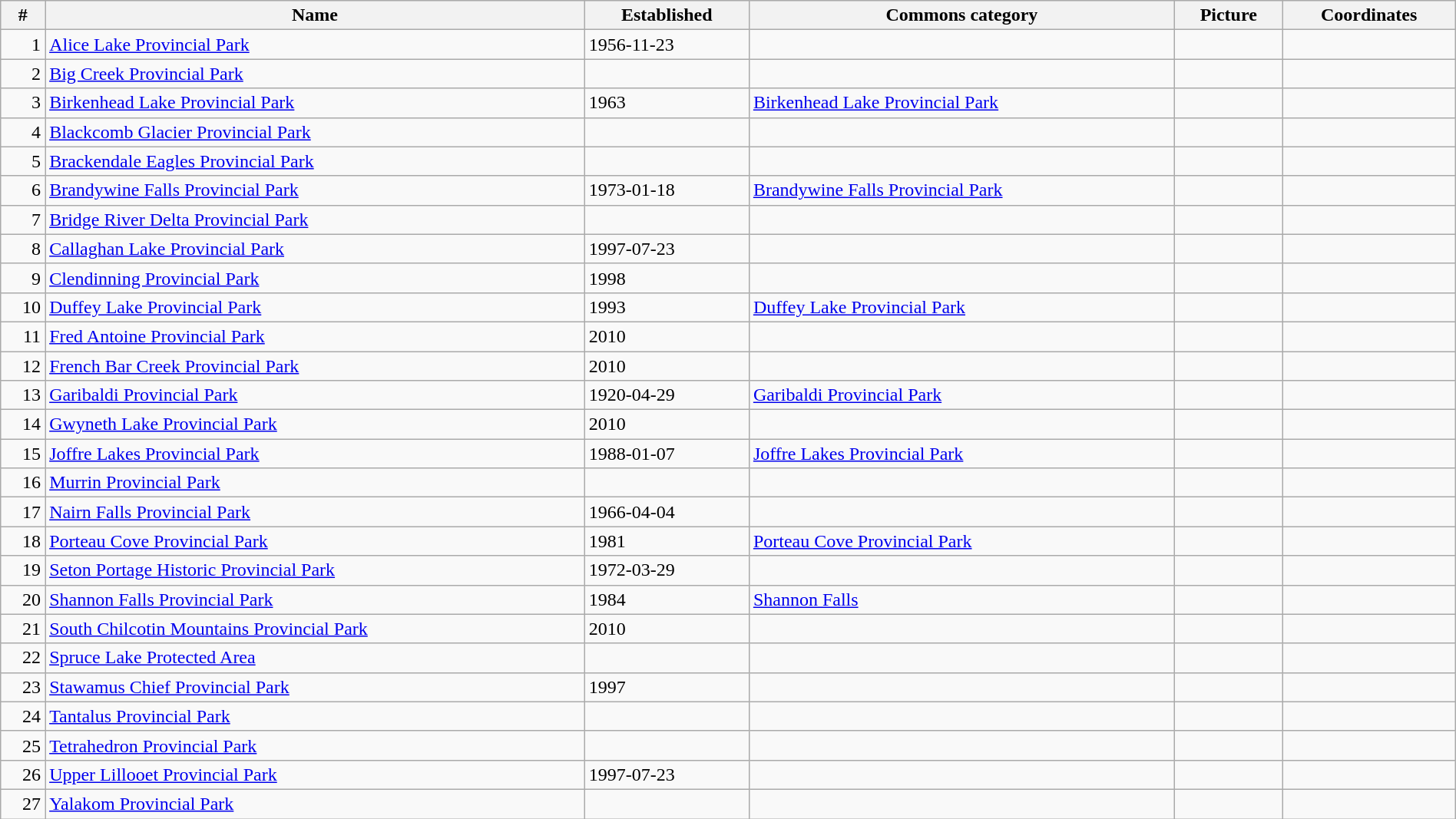<table class='wikitable sortable' style="width:100%">
<tr>
<th>#</th>
<th>Name</th>
<th>Established</th>
<th>Commons category</th>
<th>Picture</th>
<th>Coordinates</th>
</tr>
<tr>
<td style='text-align:right'>1</td>
<td><a href='#'>Alice Lake Provincial Park</a></td>
<td>1956-11-23</td>
<td></td>
<td></td>
<td></td>
</tr>
<tr>
<td style='text-align:right'>2</td>
<td><a href='#'>Big Creek Provincial Park</a></td>
<td></td>
<td></td>
<td></td>
<td></td>
</tr>
<tr>
<td style='text-align:right'>3</td>
<td><a href='#'>Birkenhead Lake Provincial Park</a></td>
<td>1963</td>
<td><a href='#'>Birkenhead Lake Provincial Park</a></td>
<td></td>
<td></td>
</tr>
<tr>
<td style='text-align:right'>4</td>
<td><a href='#'>Blackcomb Glacier Provincial Park</a></td>
<td></td>
<td></td>
<td></td>
<td></td>
</tr>
<tr>
<td style='text-align:right'>5</td>
<td><a href='#'>Brackendale Eagles Provincial Park</a></td>
<td></td>
<td></td>
<td></td>
<td></td>
</tr>
<tr>
<td style='text-align:right'>6</td>
<td><a href='#'>Brandywine Falls Provincial Park</a></td>
<td>1973-01-18</td>
<td><a href='#'>Brandywine Falls Provincial Park</a></td>
<td></td>
<td></td>
</tr>
<tr>
<td style='text-align:right'>7</td>
<td><a href='#'>Bridge River Delta Provincial Park</a></td>
<td></td>
<td></td>
<td></td>
<td></td>
</tr>
<tr>
<td style='text-align:right'>8</td>
<td><a href='#'>Callaghan Lake Provincial Park</a></td>
<td>1997-07-23</td>
<td></td>
<td></td>
<td></td>
</tr>
<tr>
<td style='text-align:right'>9</td>
<td><a href='#'>Clendinning Provincial Park</a></td>
<td>1998</td>
<td></td>
<td></td>
<td></td>
</tr>
<tr>
<td style='text-align:right'>10</td>
<td><a href='#'>Duffey Lake Provincial Park</a></td>
<td>1993</td>
<td><a href='#'>Duffey Lake Provincial Park</a></td>
<td></td>
<td></td>
</tr>
<tr>
<td style='text-align:right'>11</td>
<td><a href='#'>Fred Antoine Provincial Park</a></td>
<td>2010</td>
<td></td>
<td></td>
<td></td>
</tr>
<tr>
<td style='text-align:right'>12</td>
<td><a href='#'>French Bar Creek Provincial Park</a></td>
<td>2010</td>
<td></td>
<td></td>
<td></td>
</tr>
<tr>
<td style='text-align:right'>13</td>
<td><a href='#'>Garibaldi Provincial Park</a></td>
<td>1920-04-29</td>
<td><a href='#'>Garibaldi Provincial Park</a></td>
<td></td>
<td></td>
</tr>
<tr>
<td style='text-align:right'>14</td>
<td><a href='#'>Gwyneth Lake Provincial Park</a></td>
<td>2010</td>
<td></td>
<td></td>
<td></td>
</tr>
<tr>
<td style='text-align:right'>15</td>
<td><a href='#'>Joffre Lakes Provincial Park</a></td>
<td>1988-01-07</td>
<td><a href='#'>Joffre Lakes Provincial Park</a></td>
<td></td>
<td></td>
</tr>
<tr>
<td style='text-align:right'>16</td>
<td><a href='#'>Murrin Provincial Park</a></td>
<td></td>
<td></td>
<td></td>
<td></td>
</tr>
<tr>
<td style='text-align:right'>17</td>
<td><a href='#'>Nairn Falls Provincial Park</a></td>
<td>1966-04-04</td>
<td></td>
<td></td>
<td></td>
</tr>
<tr>
<td style='text-align:right'>18</td>
<td><a href='#'>Porteau Cove Provincial Park</a></td>
<td>1981</td>
<td><a href='#'>Porteau Cove Provincial Park</a></td>
<td></td>
<td></td>
</tr>
<tr>
<td style='text-align:right'>19</td>
<td><a href='#'>Seton Portage Historic Provincial Park</a></td>
<td>1972-03-29</td>
<td></td>
<td></td>
<td></td>
</tr>
<tr>
<td style='text-align:right'>20</td>
<td><a href='#'>Shannon Falls Provincial Park</a></td>
<td>1984</td>
<td><a href='#'>Shannon Falls</a></td>
<td></td>
<td></td>
</tr>
<tr>
<td style='text-align:right'>21</td>
<td><a href='#'>South Chilcotin Mountains Provincial Park</a></td>
<td>2010</td>
<td></td>
<td></td>
<td></td>
</tr>
<tr>
<td style='text-align:right'>22</td>
<td><a href='#'>Spruce Lake Protected Area</a></td>
<td></td>
<td></td>
<td></td>
<td></td>
</tr>
<tr>
<td style='text-align:right'>23</td>
<td><a href='#'>Stawamus Chief Provincial Park</a></td>
<td>1997</td>
<td></td>
<td></td>
<td></td>
</tr>
<tr>
<td style='text-align:right'>24</td>
<td><a href='#'>Tantalus Provincial Park</a></td>
<td></td>
<td></td>
<td></td>
<td></td>
</tr>
<tr>
<td style='text-align:right'>25</td>
<td><a href='#'>Tetrahedron Provincial Park</a></td>
<td></td>
<td></td>
<td></td>
<td></td>
</tr>
<tr>
<td style='text-align:right'>26</td>
<td><a href='#'>Upper Lillooet Provincial Park</a></td>
<td>1997-07-23</td>
<td></td>
<td></td>
<td></td>
</tr>
<tr>
<td style='text-align:right'>27</td>
<td><a href='#'>Yalakom Provincial Park</a></td>
<td></td>
<td></td>
<td></td>
<td></td>
</tr>
</table>
